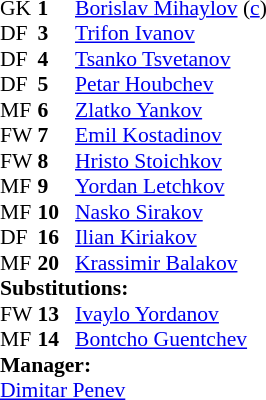<table style="font-size: 90%" cellspacing="0" cellpadding="0">
<tr>
<th width="25"></th>
<th width="25"></th>
</tr>
<tr>
<td>GK</td>
<td><strong>1</strong></td>
<td><a href='#'>Borislav Mihaylov</a> (<a href='#'>c</a>)</td>
</tr>
<tr>
<td>DF</td>
<td><strong>3</strong></td>
<td><a href='#'>Trifon Ivanov</a></td>
</tr>
<tr>
<td>DF</td>
<td><strong>4</strong></td>
<td><a href='#'>Tsanko Tsvetanov</a></td>
</tr>
<tr>
<td>DF</td>
<td><strong>5</strong></td>
<td><a href='#'>Petar Houbchev</a></td>
</tr>
<tr>
<td>MF</td>
<td><strong>6</strong></td>
<td><a href='#'>Zlatko Yankov</a></td>
<td></td>
</tr>
<tr>
<td>FW</td>
<td><strong>7</strong></td>
<td><a href='#'>Emil Kostadinov</a></td>
<td></td>
<td></td>
</tr>
<tr>
<td>FW</td>
<td><strong>8</strong></td>
<td><a href='#'>Hristo Stoichkov</a></td>
<td></td>
<td></td>
</tr>
<tr>
<td>MF</td>
<td><strong>9</strong></td>
<td><a href='#'>Yordan Letchkov</a></td>
<td></td>
</tr>
<tr>
<td>MF</td>
<td><strong>10</strong></td>
<td><a href='#'>Nasko Sirakov</a></td>
</tr>
<tr>
<td>DF</td>
<td><strong>16</strong></td>
<td><a href='#'>Ilian Kiriakov</a></td>
</tr>
<tr>
<td>MF</td>
<td><strong>20</strong></td>
<td><a href='#'>Krassimir Balakov</a></td>
</tr>
<tr>
<td colspan=3><strong>Substitutions:</strong></td>
</tr>
<tr>
<td>FW</td>
<td><strong>13</strong></td>
<td><a href='#'>Ivaylo Yordanov</a></td>
<td></td>
<td></td>
</tr>
<tr>
<td>MF</td>
<td><strong>14</strong></td>
<td><a href='#'>Bontcho Guentchev</a></td>
<td></td>
<td></td>
</tr>
<tr>
<td colspan=3><strong>Manager:</strong></td>
</tr>
<tr>
<td colspan="4"><a href='#'>Dimitar Penev</a></td>
</tr>
</table>
